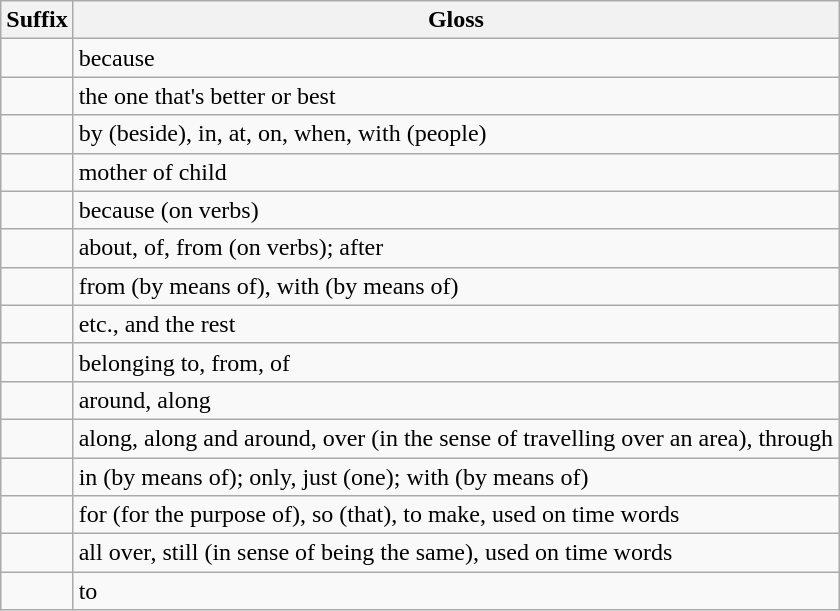<table class="wikitable">
<tr>
<th>Suffix</th>
<th>Gloss</th>
</tr>
<tr>
<td></td>
<td>because</td>
</tr>
<tr>
<td></td>
<td>the one that's better or best</td>
</tr>
<tr>
<td></td>
<td>by (beside), in, at, on, when, with (people)</td>
</tr>
<tr>
<td></td>
<td>mother of child</td>
</tr>
<tr>
<td></td>
<td>because (on verbs)</td>
</tr>
<tr>
<td></td>
<td>about, of, from (on verbs); after</td>
</tr>
<tr>
<td></td>
<td>from (by means of), with (by means of)</td>
</tr>
<tr>
<td></td>
<td>etc., and the rest</td>
</tr>
<tr>
<td></td>
<td>belonging to, from, of</td>
</tr>
<tr>
<td></td>
<td>around, along</td>
</tr>
<tr>
<td></td>
<td>along, along and around, over (in the sense of travelling over an area), through</td>
</tr>
<tr>
<td></td>
<td>in (by means of); only, just (one); with (by means of)</td>
</tr>
<tr>
<td></td>
<td>for (for the purpose of), so (that), to make, used on time words</td>
</tr>
<tr>
<td></td>
<td>all over, still (in sense of being the same), used on time words</td>
</tr>
<tr>
<td></td>
<td>to</td>
</tr>
</table>
